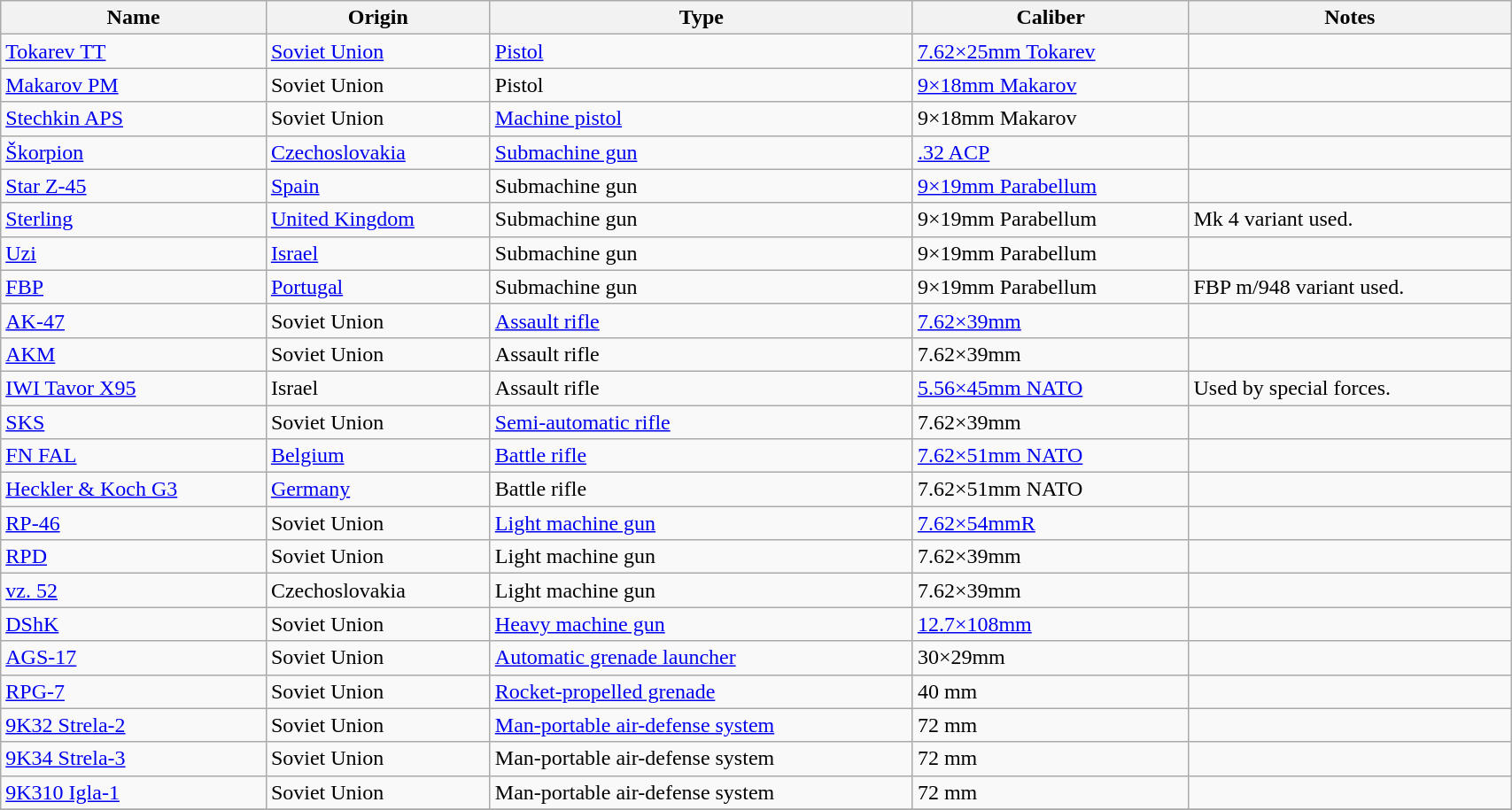<table class="wikitable sortable" style="width:90%;">
<tr>
<th>Name</th>
<th>Origin</th>
<th>Type</th>
<th>Caliber</th>
<th>Notes</th>
</tr>
<tr>
<td><a href='#'>Tokarev TT</a></td>
<td><a href='#'>Soviet Union</a></td>
<td><a href='#'>Pistol</a></td>
<td><a href='#'>7.62×25mm Tokarev</a></td>
<td></td>
</tr>
<tr>
<td><a href='#'>Makarov PM</a></td>
<td>Soviet Union</td>
<td>Pistol</td>
<td><a href='#'>9×18mm Makarov</a></td>
<td></td>
</tr>
<tr>
<td><a href='#'>Stechkin APS</a></td>
<td>Soviet Union</td>
<td><a href='#'>Machine pistol</a></td>
<td>9×18mm Makarov</td>
<td></td>
</tr>
<tr>
<td><a href='#'>Škorpion</a></td>
<td><a href='#'>Czechoslovakia</a></td>
<td><a href='#'>Submachine gun</a></td>
<td><a href='#'>.32 ACP</a></td>
<td></td>
</tr>
<tr>
<td><a href='#'>Star Z-45</a></td>
<td><a href='#'>Spain</a></td>
<td>Submachine gun</td>
<td><a href='#'>9×19mm Parabellum</a></td>
<td></td>
</tr>
<tr>
<td><a href='#'>Sterling</a></td>
<td><a href='#'>United Kingdom</a></td>
<td>Submachine gun</td>
<td>9×19mm Parabellum</td>
<td>Mk 4 variant used.</td>
</tr>
<tr>
<td><a href='#'>Uzi</a></td>
<td><a href='#'>Israel</a></td>
<td>Submachine gun</td>
<td>9×19mm Parabellum</td>
<td></td>
</tr>
<tr>
<td><a href='#'>FBP</a></td>
<td><a href='#'>Portugal</a></td>
<td>Submachine gun</td>
<td>9×19mm Parabellum</td>
<td>FBP m/948 variant used.</td>
</tr>
<tr>
<td><a href='#'>AK-47</a></td>
<td>Soviet Union</td>
<td><a href='#'>Assault rifle</a></td>
<td><a href='#'>7.62×39mm</a></td>
<td></td>
</tr>
<tr>
<td><a href='#'>AKM</a></td>
<td>Soviet Union</td>
<td>Assault rifle</td>
<td>7.62×39mm</td>
<td></td>
</tr>
<tr>
<td><a href='#'>IWI Tavor X95</a></td>
<td>Israel</td>
<td>Assault rifle</td>
<td><a href='#'>5.56×45mm NATO</a></td>
<td>Used by special forces.</td>
</tr>
<tr>
<td><a href='#'>SKS</a></td>
<td>Soviet Union</td>
<td><a href='#'>Semi-automatic rifle</a></td>
<td>7.62×39mm</td>
<td></td>
</tr>
<tr>
<td><a href='#'>FN FAL</a></td>
<td><a href='#'>Belgium</a></td>
<td><a href='#'>Battle rifle</a></td>
<td><a href='#'>7.62×51mm NATO</a></td>
<td></td>
</tr>
<tr>
<td><a href='#'>Heckler & Koch G3</a></td>
<td><a href='#'>Germany</a></td>
<td>Battle rifle</td>
<td>7.62×51mm NATO</td>
<td></td>
</tr>
<tr>
<td><a href='#'>RP-46</a></td>
<td>Soviet Union</td>
<td><a href='#'>Light machine gun</a></td>
<td><a href='#'>7.62×54mmR</a></td>
<td></td>
</tr>
<tr>
<td><a href='#'>RPD</a></td>
<td>Soviet Union</td>
<td>Light machine gun</td>
<td>7.62×39mm</td>
<td></td>
</tr>
<tr>
<td><a href='#'>vz. 52</a></td>
<td>Czechoslovakia</td>
<td>Light machine gun</td>
<td>7.62×39mm</td>
<td></td>
</tr>
<tr>
<td><a href='#'>DShK</a></td>
<td>Soviet Union</td>
<td><a href='#'>Heavy machine gun</a></td>
<td><a href='#'>12.7×108mm</a></td>
<td></td>
</tr>
<tr>
<td><a href='#'>AGS-17</a></td>
<td>Soviet Union</td>
<td><a href='#'>Automatic grenade launcher</a></td>
<td>30×29mm</td>
<td></td>
</tr>
<tr>
<td><a href='#'>RPG-7</a></td>
<td>Soviet Union</td>
<td><a href='#'>Rocket-propelled grenade</a></td>
<td>40 mm</td>
<td></td>
</tr>
<tr>
<td><a href='#'>9K32 Strela-2</a></td>
<td>Soviet Union</td>
<td><a href='#'>Man-portable air-defense system</a></td>
<td>72 mm</td>
<td></td>
</tr>
<tr>
<td><a href='#'>9K34 Strela-3</a></td>
<td>Soviet Union</td>
<td>Man-portable air-defense system</td>
<td>72 mm</td>
<td></td>
</tr>
<tr>
<td><a href='#'>9K310 Igla-1</a></td>
<td>Soviet Union</td>
<td>Man-portable air-defense system</td>
<td>72 mm</td>
<td></td>
</tr>
<tr>
</tr>
</table>
